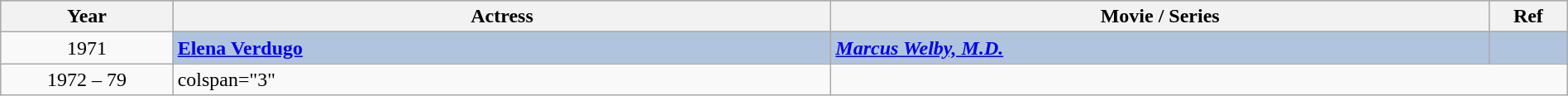<table class="wikitable" style="width:100%;">
<tr style="background:#bebebe;">
<th style="width:11%;">Year</th>
<th style="width:42%;">Actress</th>
<th style="width:42%;">Movie / Series</th>
<th style="width:5%;">Ref</th>
</tr>
<tr>
<td rowspan="2" align="center">1971</td>
</tr>
<tr style="background:#B0C4DE">
<td><strong><a href='#'>Elena Verdugo</a></strong></td>
<td><strong><em><a href='#'>Marcus Welby, M.D.</a></em></strong></td>
<td align="center"></td>
</tr>
<tr>
<td align="center">1972 – 79</td>
<td>colspan="3" </td>
</tr>
</table>
